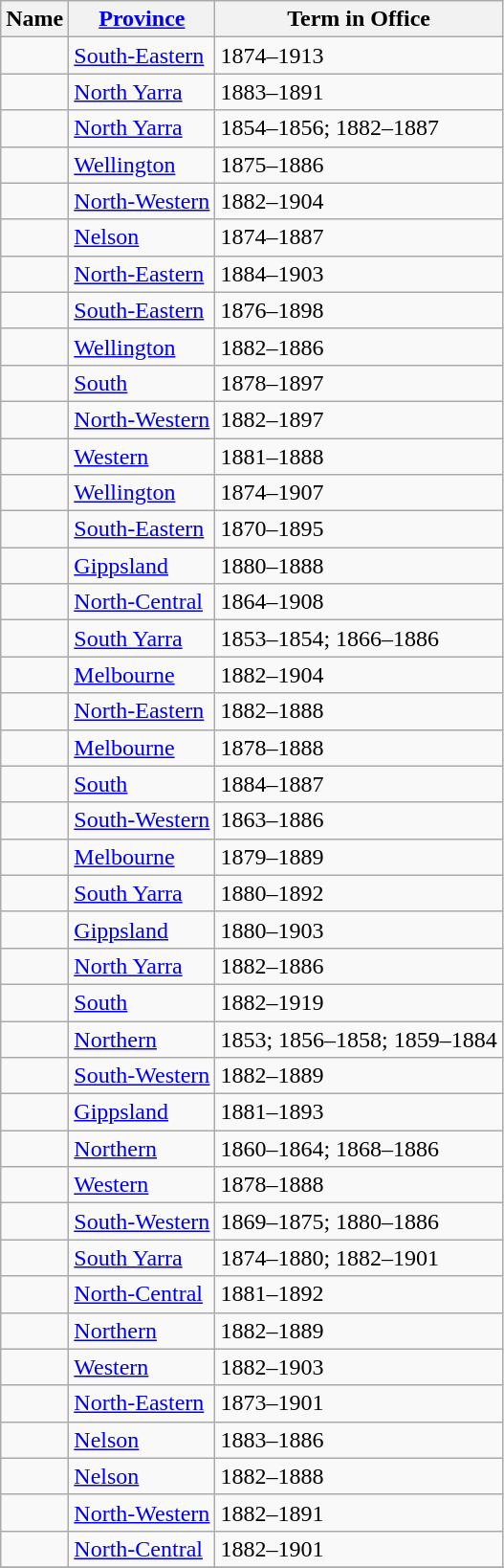<table class="wikitable sortable">
<tr>
<th>Name</th>
<th><a href='#'>Province</a></th>
<th>Term in Office</th>
</tr>
<tr>
<td></td>
<td><a href='#'>South-Eastern</a></td>
<td>1874–1913</td>
</tr>
<tr>
<td></td>
<td><a href='#'>North Yarra</a></td>
<td>1883–1891</td>
</tr>
<tr>
<td></td>
<td><a href='#'>North Yarra</a></td>
<td>1854–1856; 1882–1887</td>
</tr>
<tr>
<td></td>
<td><a href='#'>Wellington</a></td>
<td>1875–1886</td>
</tr>
<tr>
<td></td>
<td><a href='#'>North-Western</a></td>
<td>1882–1904</td>
</tr>
<tr>
<td></td>
<td><a href='#'>Nelson</a></td>
<td>1874–1887</td>
</tr>
<tr>
<td></td>
<td><a href='#'>North-Eastern</a></td>
<td>1884–1903</td>
</tr>
<tr>
<td></td>
<td><a href='#'>South-Eastern</a></td>
<td>1876–1898</td>
</tr>
<tr>
<td></td>
<td><a href='#'>Wellington</a></td>
<td>1882–1886</td>
</tr>
<tr>
<td></td>
<td><a href='#'>South</a></td>
<td>1878–1897</td>
</tr>
<tr>
<td></td>
<td><a href='#'>North-Western</a></td>
<td>1882–1897</td>
</tr>
<tr>
<td></td>
<td><a href='#'>Western</a></td>
<td>1881–1888</td>
</tr>
<tr>
<td></td>
<td><a href='#'>Wellington</a></td>
<td>1874–1907</td>
</tr>
<tr>
<td></td>
<td><a href='#'>South-Eastern</a></td>
<td>1870–1895</td>
</tr>
<tr>
<td></td>
<td><a href='#'>Gippsland</a></td>
<td>1880–1888</td>
</tr>
<tr>
<td></td>
<td><a href='#'>North-Central</a></td>
<td>1864–1908</td>
</tr>
<tr>
<td></td>
<td><a href='#'>South Yarra</a></td>
<td>1853–1854; 1866–1886</td>
</tr>
<tr>
<td></td>
<td><a href='#'>Melbourne</a></td>
<td>1882–1904</td>
</tr>
<tr>
<td></td>
<td><a href='#'>North-Eastern</a></td>
<td>1882–1888</td>
</tr>
<tr>
<td></td>
<td><a href='#'>Melbourne</a></td>
<td>1878–1888</td>
</tr>
<tr>
<td></td>
<td><a href='#'>South</a></td>
<td>1884–1887</td>
</tr>
<tr>
<td></td>
<td><a href='#'>South-Western</a></td>
<td>1863–1886</td>
</tr>
<tr>
<td></td>
<td><a href='#'>Melbourne</a></td>
<td>1879–1889</td>
</tr>
<tr>
<td></td>
<td><a href='#'>South Yarra</a></td>
<td>1880–1892</td>
</tr>
<tr>
<td></td>
<td><a href='#'>Gippsland</a></td>
<td>1880–1903</td>
</tr>
<tr>
<td></td>
<td><a href='#'>North Yarra</a></td>
<td>1882–1886</td>
</tr>
<tr>
<td></td>
<td><a href='#'>South</a></td>
<td>1882–1919</td>
</tr>
<tr>
<td> </td>
<td><a href='#'>Northern</a></td>
<td>1853; 1856–1858; 1859–1884</td>
</tr>
<tr>
<td></td>
<td><a href='#'>South-Western</a></td>
<td>1882–1889</td>
</tr>
<tr>
<td></td>
<td><a href='#'>Gippsland</a></td>
<td>1881–1893</td>
</tr>
<tr>
<td></td>
<td><a href='#'>Northern</a></td>
<td>1860–1864; 1868–1886</td>
</tr>
<tr>
<td></td>
<td><a href='#'>Western</a></td>
<td>1878–1888</td>
</tr>
<tr>
<td> </td>
<td><a href='#'>South-Western</a></td>
<td>1869–1875; 1880–1886</td>
</tr>
<tr>
<td></td>
<td><a href='#'>South Yarra</a></td>
<td>1874–1880; 1882–1901</td>
</tr>
<tr>
<td></td>
<td><a href='#'>North-Central</a></td>
<td>1881–1892</td>
</tr>
<tr>
<td></td>
<td><a href='#'>Northern</a></td>
<td>1882–1889</td>
</tr>
<tr>
<td></td>
<td><a href='#'>Western</a></td>
<td>1882–1903</td>
</tr>
<tr>
<td></td>
<td><a href='#'>North-Eastern</a></td>
<td>1873–1901</td>
</tr>
<tr>
<td></td>
<td><a href='#'>Nelson</a></td>
<td>1883–1886</td>
</tr>
<tr>
<td></td>
<td><a href='#'>Nelson</a></td>
<td>1882–1888</td>
</tr>
<tr>
<td></td>
<td><a href='#'>North-Western</a></td>
<td>1882–1891</td>
</tr>
<tr>
<td></td>
<td><a href='#'>North-Central</a></td>
<td>1882–1901</td>
</tr>
<tr>
</tr>
</table>
